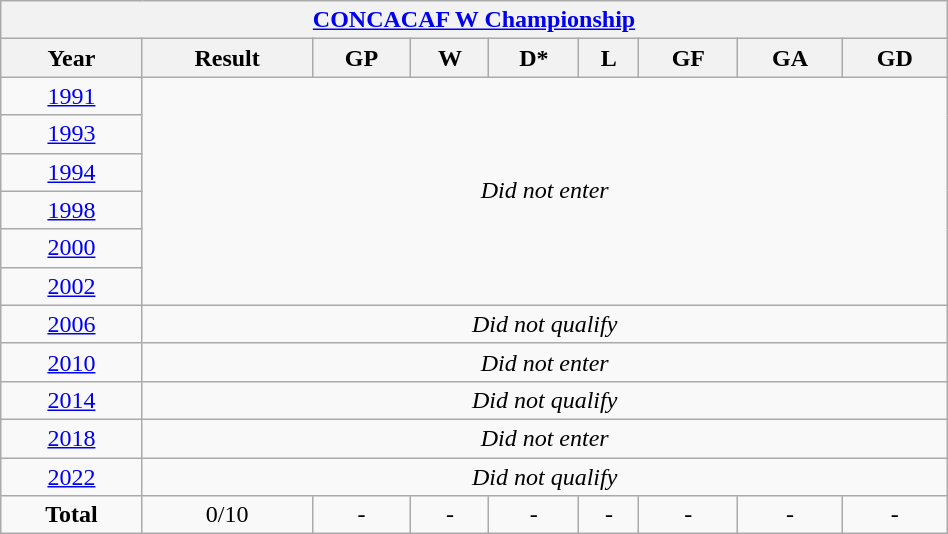<table class="wikitable" style="text-align: center; width:50%;">
<tr>
<th colspan=10><a href='#'>CONCACAF W Championship</a></th>
</tr>
<tr>
<th>Year</th>
<th>Result</th>
<th>GP</th>
<th>W</th>
<th>D*</th>
<th>L</th>
<th>GF</th>
<th>GA</th>
<th>GD</th>
</tr>
<tr>
<td> <a href='#'>1991</a></td>
<td colspan=8 rowspan=6><em>Did not enter</em></td>
</tr>
<tr>
<td> <a href='#'>1993</a></td>
</tr>
<tr>
<td> <a href='#'>1994</a></td>
</tr>
<tr>
<td> <a href='#'>1998</a></td>
</tr>
<tr>
<td> <a href='#'>2000</a></td>
</tr>
<tr>
<td> <a href='#'>2002</a></td>
</tr>
<tr>
<td> <a href='#'>2006</a></td>
<td colspan=8><em>Did not qualify</em></td>
</tr>
<tr>
<td> <a href='#'>2010</a></td>
<td colspan=8><em>Did not enter</em></td>
</tr>
<tr>
<td> <a href='#'>2014</a></td>
<td colspan=8><em>Did not qualify</em></td>
</tr>
<tr>
<td> <a href='#'>2018</a></td>
<td colspan=8><em>Did not enter</em></td>
</tr>
<tr>
<td> <a href='#'>2022</a></td>
<td colspan=8><em>Did not qualify</em></td>
</tr>
<tr>
<td><strong>Total</strong></td>
<td>0/10</td>
<td>-</td>
<td>-</td>
<td>-</td>
<td>-</td>
<td>-</td>
<td>-</td>
<td>-</td>
</tr>
</table>
